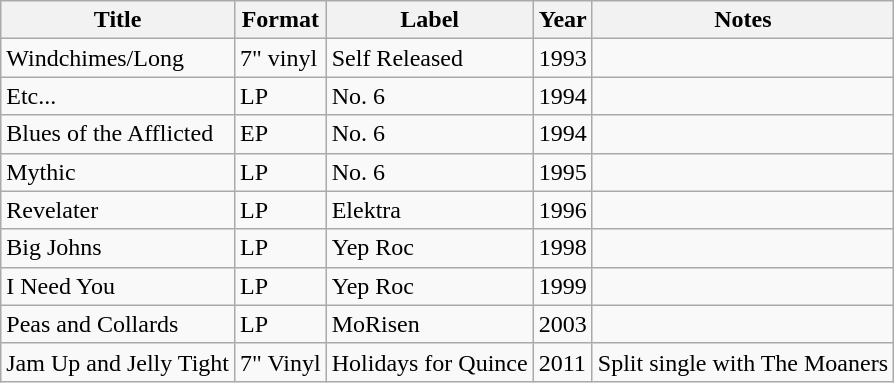<table class="wikitable">
<tr>
<th>Title</th>
<th>Format</th>
<th>Label</th>
<th>Year</th>
<th>Notes</th>
</tr>
<tr>
<td>Windchimes/Long</td>
<td>7" vinyl</td>
<td>Self Released</td>
<td>1993</td>
<td></td>
</tr>
<tr>
<td>Etc...</td>
<td>LP</td>
<td>No. 6</td>
<td>1994</td>
<td></td>
</tr>
<tr>
<td>Blues of the Afflicted</td>
<td>EP</td>
<td>No. 6</td>
<td>1994</td>
<td></td>
</tr>
<tr>
<td>Mythic</td>
<td>LP</td>
<td>No. 6</td>
<td>1995</td>
<td></td>
</tr>
<tr>
<td>Revelater</td>
<td>LP</td>
<td>Elektra</td>
<td>1996</td>
<td></td>
</tr>
<tr>
<td>Big Johns</td>
<td>LP</td>
<td>Yep Roc</td>
<td>1998</td>
<td></td>
</tr>
<tr>
<td>I Need You</td>
<td>LP</td>
<td>Yep Roc</td>
<td>1999</td>
<td></td>
</tr>
<tr>
<td>Peas and Collards</td>
<td>LP</td>
<td>MoRisen</td>
<td>2003</td>
<td></td>
</tr>
<tr>
<td>Jam Up and Jelly Tight</td>
<td>7" Vinyl</td>
<td>Holidays for Quince</td>
<td>2011</td>
<td>Split single with The Moaners</td>
</tr>
</table>
